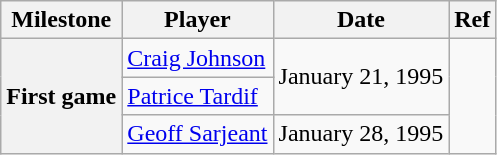<table class="wikitable">
<tr>
<th scope="col">Milestone</th>
<th scope="col">Player</th>
<th scope="col">Date</th>
<th scope="col">Ref</th>
</tr>
<tr>
<th rowspan=3>First game</th>
<td><a href='#'>Craig Johnson</a></td>
<td rowspan=2>January 21, 1995</td>
<td rowspan=3></td>
</tr>
<tr>
<td><a href='#'>Patrice Tardif</a></td>
</tr>
<tr>
<td><a href='#'>Geoff Sarjeant</a></td>
<td>January 28, 1995</td>
</tr>
</table>
